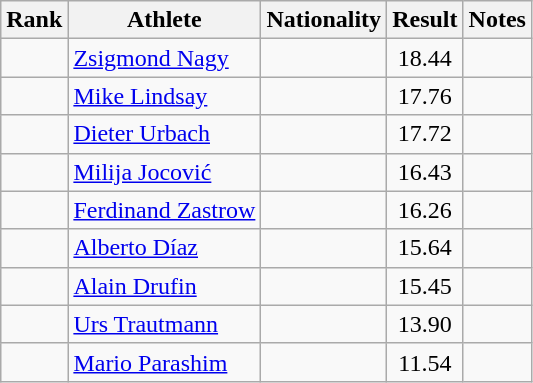<table class="wikitable sortable" style="text-align:center">
<tr>
<th>Rank</th>
<th>Athlete</th>
<th>Nationality</th>
<th>Result</th>
<th>Notes</th>
</tr>
<tr>
<td></td>
<td align=left><a href='#'>Zsigmond Nagy</a></td>
<td align=left></td>
<td>18.44</td>
<td></td>
</tr>
<tr>
<td></td>
<td align=left><a href='#'>Mike Lindsay</a></td>
<td align=left></td>
<td>17.76</td>
<td></td>
</tr>
<tr>
<td></td>
<td align=left><a href='#'>Dieter Urbach</a></td>
<td align=left></td>
<td>17.72</td>
<td></td>
</tr>
<tr>
<td></td>
<td align=left><a href='#'>Milija Jocović</a></td>
<td align=left></td>
<td>16.43</td>
<td></td>
</tr>
<tr>
<td></td>
<td align=left><a href='#'>Ferdinand Zastrow</a></td>
<td align=left></td>
<td>16.26</td>
<td></td>
</tr>
<tr>
<td></td>
<td align=left><a href='#'>Alberto Díaz</a></td>
<td align=left></td>
<td>15.64</td>
<td></td>
</tr>
<tr>
<td></td>
<td align=left><a href='#'>Alain Drufin</a></td>
<td align=left></td>
<td>15.45</td>
<td></td>
</tr>
<tr>
<td></td>
<td align=left><a href='#'>Urs Trautmann</a></td>
<td align=left></td>
<td>13.90</td>
<td></td>
</tr>
<tr>
<td></td>
<td align=left><a href='#'>Mario Parashim</a></td>
<td align=left></td>
<td>11.54</td>
<td></td>
</tr>
</table>
